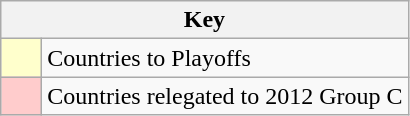<table class="wikitable" style="text-align: center;">
<tr>
<th colspan=2>Key</th>
</tr>
<tr>
<td style="background:#ffffcc; width:20px;"></td>
<td align=left>Countries to Playoffs</td>
</tr>
<tr>
<td style="background:#ffcccc; width:20px;"></td>
<td align=left>Countries relegated to 2012 Group C</td>
</tr>
</table>
